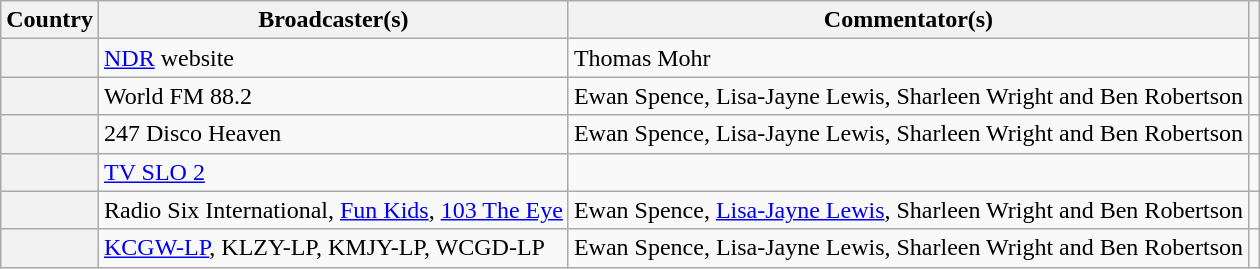<table class="wikitable plainrowheaders">
<tr>
<th scope="col">Country</th>
<th scope="col">Broadcaster(s)</th>
<th scope="col">Commentator(s)</th>
<th scope="col"></th>
</tr>
<tr>
<th scope="row"></th>
<td><a href='#'>NDR</a> website</td>
<td>Thomas Mohr</td>
<td></td>
</tr>
<tr>
<th scope="row"></th>
<td>World FM 88.2</td>
<td>Ewan Spence, Lisa-Jayne Lewis, Sharleen Wright and Ben Robertson</td>
<td></td>
</tr>
<tr>
<th scope="row"></th>
<td>247 Disco Heaven</td>
<td>Ewan Spence, Lisa-Jayne Lewis, Sharleen Wright and Ben Robertson</td>
<td></td>
</tr>
<tr>
<th scope="row"></th>
<td><a href='#'>TV SLO 2</a></td>
<td></td>
<td></td>
</tr>
<tr>
<th scope="row"></th>
<td>Radio Six International, <a href='#'>Fun Kids</a>, <a href='#'>103 The Eye</a></td>
<td>Ewan Spence, <a href='#'>Lisa-Jayne Lewis</a>, Sharleen Wright and Ben Robertson</td>
<td></td>
</tr>
<tr>
<th scope="row"></th>
<td><a href='#'>KCGW-LP</a>, KLZY-LP, KMJY-LP, WCGD-LP</td>
<td>Ewan Spence, Lisa-Jayne Lewis, Sharleen Wright and Ben Robertson</td>
<td></td>
</tr>
</table>
